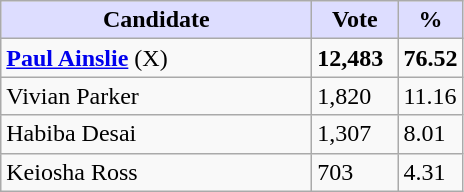<table class="wikitable">
<tr>
<th style="background:#ddf; width:200px;">Candidate</th>
<th style="background:#ddf; width:50px;">Vote</th>
<th style="background:#ddf; width:30px;">%</th>
</tr>
<tr>
<td><strong><a href='#'>Paul Ainslie</a></strong> (X)</td>
<td><strong>12,483</strong></td>
<td><strong>76.52</strong></td>
</tr>
<tr>
<td>Vivian Parker</td>
<td>1,820</td>
<td>11.16</td>
</tr>
<tr>
<td>Habiba Desai</td>
<td>1,307</td>
<td>8.01</td>
</tr>
<tr>
<td>Keiosha Ross</td>
<td>703</td>
<td>4.31</td>
</tr>
</table>
